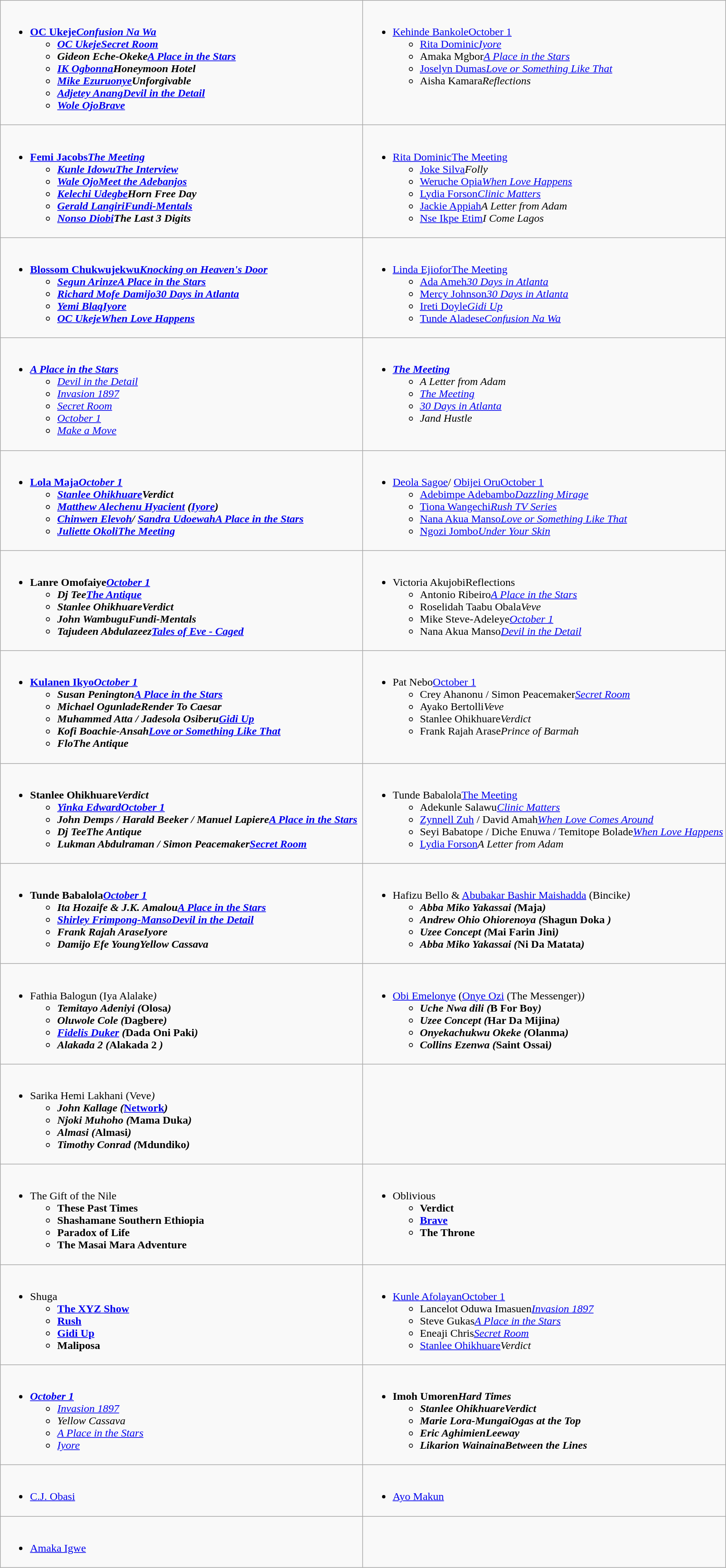<table role="presentation" class=wikitable>
<tr>
<td style="vertical-align:top; width:50%;"><br><ul><li><strong><a href='#'>OC Ukeje</a><em><a href='#'>Confusion Na Wa</a><strong><em> <ul><li><a href='#'>OC Ukeje</a></em><a href='#'>Secret Room</a><em></li><li>Gideon Eche-Okeke</em><a href='#'>A Place in the Stars</a><em></li><li><a href='#'>IK Ogbonna</a></em>Honeymoon Hotel<em></li><li><a href='#'>Mike Ezuruonye</a></em>Unforgivable<em></li><li><a href='#'>Adjetey Anang</a></em><a href='#'>Devil in the Detail</a><em></li><li><a href='#'>Wole Ojo</a></em><a href='#'>Brave</a><em></li></ul></li></ul></td>
<td style="vertical-align:top; width:50%;"><br><ul><li></strong><a href='#'>Kehinde Bankole</a></em><a href='#'>October 1</a></em></strong> <ul><li><a href='#'>Rita Dominic</a><em><a href='#'>Iyore</a></em></li><li>Amaka Mgbor<em><a href='#'>A Place in the Stars</a></em></li><li><a href='#'>Joselyn Dumas</a><em><a href='#'>Love or Something Like That</a></em></li><li>Aisha Kamara<em>Reflections</em></li></ul></li></ul></td>
</tr>
<tr>
<td style="vertical-align:top; width:50%;"><br><ul><li><strong><a href='#'>Femi Jacobs</a><em><a href='#'>The Meeting</a><strong><em> <ul><li><a href='#'>Kunle Idowu</a></em><a href='#'>The Interview</a><em></li><li><a href='#'>Wale Ojo</a></em><a href='#'>Meet the Adebanjos</a><em></li><li><a href='#'>Kelechi Udegbe</a></em>Horn Free Day<em></li><li><a href='#'>Gerald Langiri</a></em><a href='#'>Fundi-Mentals</a><em></li><li><a href='#'>Nonso Diobi</a></em>The Last 3 Digits<em></li></ul></li></ul></td>
<td style="vertical-align:top; width:50%;"><br><ul><li></strong><a href='#'>Rita Dominic</a></em><a href='#'>The Meeting</a></em></strong> <ul><li><a href='#'>Joke Silva</a><em>Folly</em></li><li><a href='#'>Weruche Opia</a><em><a href='#'>When Love Happens</a></em></li><li><a href='#'>Lydia Forson</a><em><a href='#'>Clinic Matters</a></em></li><li><a href='#'>Jackie Appiah</a><em>A Letter from Adam</em></li><li><a href='#'>Nse Ikpe Etim</a><em>I Come Lagos</em></li></ul></li></ul></td>
</tr>
<tr>
<td style="vertical-align:top; width:50%;"><br><ul><li><strong><a href='#'>Blossom Chukwujekwu</a><em><a href='#'>Knocking on Heaven's Door</a><strong><em> <ul><li><a href='#'>Segun Arinze</a></em><a href='#'>A Place in the Stars</a><em></li><li><a href='#'>Richard Mofe Damijo</a></em><a href='#'>30 Days in Atlanta</a><em></li><li><a href='#'>Yemi Blaq</a></em><a href='#'>Iyore</a><em></li><li><a href='#'>OC Ukeje</a></em><a href='#'>When Love Happens</a><em></li></ul></li></ul></td>
<td style="vertical-align:top; width:50%;"><br><ul><li></strong><a href='#'>Linda Ejiofor</a></em><a href='#'>The Meeting</a></em></strong> <ul><li><a href='#'>Ada Ameh</a><em><a href='#'>30 Days in Atlanta</a></em></li><li><a href='#'>Mercy Johnson</a><em><a href='#'>30 Days in Atlanta</a></em></li><li><a href='#'>Ireti Doyle</a><em><a href='#'>Gidi Up</a></em></li><li><a href='#'>Tunde Aladese</a><em><a href='#'>Confusion Na Wa</a></em></li></ul></li></ul></td>
</tr>
<tr>
<td style="vertical-align:top; width:50%;"><br><ul><li><strong><em><a href='#'>A Place in the Stars</a></em></strong> <ul><li><em><a href='#'>Devil in the Detail</a></em></li><li><em><a href='#'>Invasion 1897</a></em></li><li><em><a href='#'>Secret Room</a></em></li><li><em><a href='#'>October 1</a></em></li><li><em><a href='#'>Make a Move</a></em></li></ul></li></ul></td>
<td style="vertical-align:top; width:50%;"><br><ul><li><strong><em><a href='#'>The Meeting</a></em></strong> <ul><li><em>A Letter from Adam</em></li><li><em><a href='#'>The Meeting</a></em></li><li><em><a href='#'>30 Days in Atlanta</a></em></li><li><em>Jand Hustle</em></li></ul></li></ul></td>
</tr>
<tr>
<td style="vertical-align:top; width:50%;"><br><ul><li><strong><a href='#'>Lola Maja</a><em><a href='#'>October 1</a><strong><em> <ul><li><a href='#'>Stanlee Ohikhuare</a></em>Verdict<em></li><li><a href='#'>Matthew Alechenu Hyacient</a> (</em><a href='#'>Iyore</a><em>)</li><li><a href='#'>Chinwen Elevoh</a>/ <a href='#'>Sandra Udoewah</a></em><a href='#'>A Place in the Stars</a><em></li><li><a href='#'>Juliette Okoli</a></em><a href='#'>The Meeting</a><em></li></ul></li></ul></td>
<td style="vertical-align:top; width:50%;"><br><ul><li></strong><a href='#'>Deola Sagoe</a>/ <a href='#'>Obijei Oru</a></em><a href='#'>October 1</a></em></strong> <ul><li><a href='#'>Adebimpe Adebambo</a><em><a href='#'>Dazzling Mirage</a></em></li><li><a href='#'>Tiona Wangechi</a><em><a href='#'>Rush TV Series</a></em></li><li><a href='#'>Nana Akua Manso</a><em><a href='#'>Love or Something Like That</a></em></li><li><a href='#'>Ngozi Jombo</a><em><a href='#'>Under Your Skin</a></em></li></ul></li></ul></td>
</tr>
<tr>
<td style="vertical-align:top; width:50%;"><br><ul><li><strong>Lanre Omofaiye<em><a href='#'>October 1</a><strong><em> <ul><li>Dj Tee</em><a href='#'>The Antique</a><em></li><li>Stanlee Ohikhuare</em>Verdict<em></li><li>John Wambugu</em>Fundi-Mentals<em></li><li>Tajudeen Abdulazeez</em><a href='#'>Tales of Eve - Caged</a><em></li></ul></li></ul></td>
<td style="vertical-align:top; width:50%;"><br><ul><li></strong>Victoria Akujobi</em>Reflections</em></strong> <ul><li>Antonio Ribeiro<em><a href='#'>A Place in the Stars</a></em></li><li>Roselidah Taabu Obala<em>Veve</em></li><li>Mike Steve-Adeleye<em><a href='#'>October 1</a></em></li><li>Nana Akua Manso<em><a href='#'>Devil in the Detail</a></em></li></ul></li></ul></td>
</tr>
<tr>
<td style="vertical-align:top; width:50%;"><br><ul><li><strong><a href='#'>Kulanen Ikyo</a><em><a href='#'>October 1</a><strong><em> <ul><li>Susan Penington</em><a href='#'>A Place in the Stars</a><em></li><li>Michael Ogunlade</em>Render To Caesar<em></li><li>Muhammed Atta / Jadesola Osiberu</em><a href='#'>Gidi Up</a><em></li><li>Kofi Boachie-Ansah</em><a href='#'>Love or Something Like That</a><em></li><li>Flo</em>The Antique<em></li></ul></li></ul></td>
<td style="vertical-align:top; width:50%;"><br><ul><li></strong>Pat Nebo</em><a href='#'>October 1</a></em></strong> <ul><li>Crey Ahanonu / Simon Peacemaker<em><a href='#'>Secret Room</a></em></li><li>Ayako Bertolli<em>Veve</em></li><li>Stanlee Ohikhuare<em>Verdict</em></li><li>Frank Rajah Arase<em>Prince of Barmah</em></li></ul></li></ul></td>
</tr>
<tr>
<td style="vertical-align:top; width:50%;"><br><ul><li><strong>Stanlee Ohikhuare<em>Verdict<strong><em> <ul><li><a href='#'>Yinka Edward</a></em><a href='#'>October 1</a><em></li><li>John Demps / Harald Beeker / Manuel Lapiere</em><a href='#'>A Place in the Stars</a><em></li><li>Dj Tee</em>The Antique<em></li><li>Lukman Abdulraman / Simon Peacemaker</em><a href='#'>Secret Room</a><em></li></ul></li></ul></td>
<td style="vertical-align:top; width:50%;"><br><ul><li></strong>Tunde Babalola</em><a href='#'>The Meeting</a></em></strong> <ul><li>Adekunle Salawu<em><a href='#'>Clinic Matters</a></em></li><li><a href='#'>Zynnell Zuh</a> / David Amah<em><a href='#'>When Love Comes Around</a></em></li><li>Seyi Babatope / Diche Enuwa / Temitope Bolade<em><a href='#'>When Love Happens</a></em></li><li><a href='#'>Lydia Forson</a><em>A Letter from Adam</em></li></ul></li></ul></td>
</tr>
<tr>
<td style="vertical-align:top; width:50%;"><br><ul><li><strong>Tunde Babalola<em><a href='#'>October 1</a><strong><em> <ul><li>Ita Hozaife & J.K. Amalou</em><a href='#'>A Place in the Stars</a><em></li><li><a href='#'>Shirley Frimpong-Manso</a></em><a href='#'>Devil in the Detail</a><em></li><li>Frank Rajah Arase</em>Iyore<em></li><li>Damijo Efe Young</em>Yellow Cassava<em></li></ul></li></ul></td>
<td style="vertical-align:top; width:50%;"><br><ul><li></strong>Hafizu Bello & <a href='#'>Abubakar Bashir Maishadda</a> (</em>Bincike<em>)<strong><ul><li>Abba Miko Yakassai (</em>Maja<em>)</li><li>Andrew Ohio Ohiorenoya (</em>Shagun Doka <em>)</li><li>Uzee Concept (</em>Mai Farin Jini<em>)</li><li>Abba Miko Yakassai (</em>Ni Da Matata<em>)</li></ul></li></ul></td>
</tr>
<tr>
<td style="vertical-align:top; width:50%;"><br><ul><li></strong>Fathia Balogun (</em>Iya Alalake<em>)<strong><ul><li>Temitayo Adeniyi (</em>Olosa<em>)</li><li>Oluwole Cole (</em>Dagbere<em>)</li><li><a href='#'>Fidelis Duker</a> (</em>Dada Oni Paki<em>)</li><li>Alakada 2 (</em>Alakada 2 <em>)</li></ul></li></ul></td>
<td style="vertical-align:top; width:50%;"><br><ul><li></strong><a href='#'>Obi Emelonye</a> (</em><a href='#'>Onye Ozi</a> (The Messenger)<em>)<strong><ul><li>Uche Nwa dili (</em>B For Boy<em>)</li><li>Uzee Concept (</em>Har Da Mijina<em>)</li><li>Onyekachukwu Okeke (</em>Olanma<em>)</li><li>Collins Ezenwa (</em>Saint Ossai<em>)</li></ul></li></ul></td>
</tr>
<tr>
<td style="vertical-align:top; width:50%;"><br><ul><li></strong>Sarika Hemi Lakhani (</em>Veve<em>)<strong><ul><li>John Kallage (</em><a href='#'>Network</a><em>)</li><li>Njoki Muhoho (</em>Mama Duka<em>)</li><li>Almasi (</em>Almasi<em>)</li><li>Timothy Conrad (</em>Mdundiko<em>)</li></ul></li></ul></td>
</tr>
<tr>
<td style="vertical-align:top; width:50%;"><br><ul><li></em></strong>The Gift of the Nile<strong><em> <ul><li></em>These Past Times<em></li><li></em>Shashamane Southern Ethiopia<em></li><li></em>Paradox of Life<em></li><li></em>The Masai Mara Adventure<em></li></ul></li></ul></td>
<td style="vertical-align:top; width:50%;"><br><ul><li></em></strong>Oblivious<strong><em> <ul><li></em>Verdict<em></li><li></em><a href='#'>Brave</a><em></li><li></em>The Throne<em></li></ul></li></ul></td>
</tr>
<tr>
<td style="vertical-align:top; width:50%;"><br><ul><li></em></strong>Shuga<strong><em> <ul><li></em><a href='#'>The XYZ Show</a><em></li><li></em><a href='#'>Rush</a><em></li><li></em><a href='#'>Gidi Up</a><em></li><li></em>Maliposa<em></li></ul></li></ul></td>
<td style="vertical-align:top; width:50%;"><br><ul><li></strong><a href='#'>Kunle Afolayan</a></em><a href='#'>October 1</a></em></strong> <ul><li>Lancelot Oduwa Imasuen<em><a href='#'>Invasion 1897</a></em></li><li>Steve Gukas<em><a href='#'>A Place in the Stars</a></em></li><li>Eneaji Chris<em><a href='#'>Secret Room</a></em></li><li><a href='#'>Stanlee Ohikhuare</a><em>Verdict</em></li></ul></li></ul></td>
</tr>
<tr>
<td style="vertical-align:top; width:50%;"><br><ul><li><strong><em><a href='#'>October 1</a></em></strong> <ul><li><em><a href='#'>Invasion 1897</a></em></li><li><em>Yellow Cassava</em></li><li><em><a href='#'>A Place in the Stars</a></em></li><li><em><a href='#'>Iyore</a></em></li></ul></li></ul></td>
<td style="vertical-align:top; width:50%;"><br><ul><li><strong>Imoh Umoren<em>Hard Times<strong><em> <ul><li>Stanlee Ohikhuare</em>Verdict<em></li><li>Marie Lora-Mungai</em>Ogas at the Top<em></li><li>Eric Aghimien</em>Leeway<em></li><li>Likarion Wainaina</em>Between the Lines<em></li></ul></li></ul></td>
</tr>
<tr>
<td style="vertical-align:top; width:50%;"><br><ul><li></strong><a href='#'>C.J. Obasi</a><strong> </li></ul></td>
<td style="vertical-align:top; width:50%;"><br><ul><li></strong><a href='#'>Ayo Makun</a><strong> </li></ul></td>
</tr>
<tr>
<td style="vertical-align:top; width:50%;"><br><ul><li></strong><a href='#'>Amaka Igwe</a><strong> </li></ul></td>
</tr>
</table>
